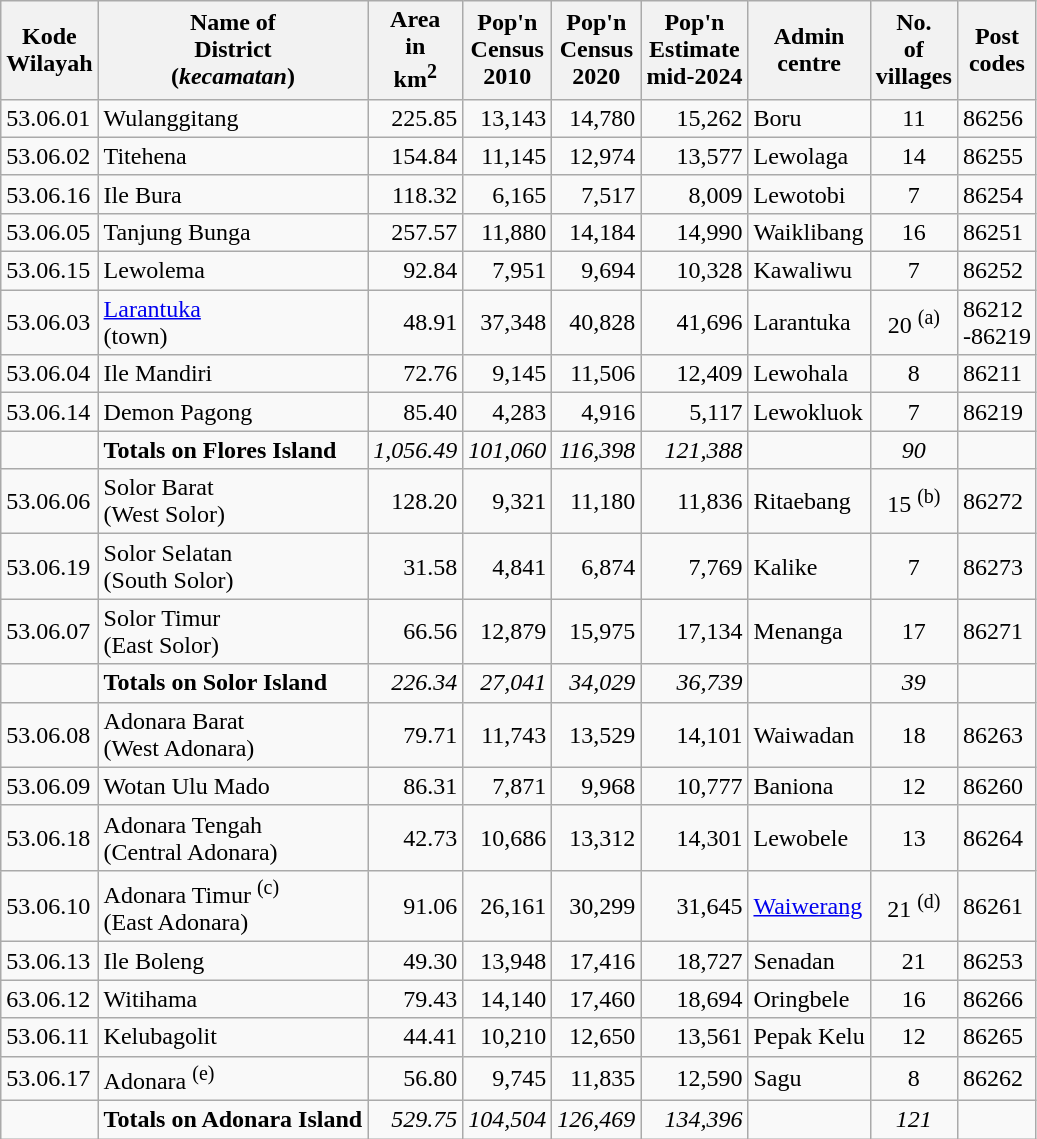<table class="sortable wikitable">
<tr>
<th>Kode <br>Wilayah</th>
<th>Name of<br>District<br>(<em>kecamatan</em>)</th>
<th>Area <br>in <br>km<sup>2</sup></th>
<th>Pop'n<br>Census<br>2010</th>
<th>Pop'n<br>Census<br>2020</th>
<th>Pop'n<br>Estimate<br>mid-2024</th>
<th>Admin<br> centre</th>
<th>No.<br>of<br>villages</th>
<th>Post<br>codes</th>
</tr>
<tr>
<td>53.06.01</td>
<td>Wulanggitang </td>
<td align="right">225.85</td>
<td align="right">13,143</td>
<td align="right">14,780</td>
<td align="right">15,262</td>
<td>Boru</td>
<td align="center">11</td>
<td>86256</td>
</tr>
<tr>
<td>53.06.02</td>
<td>Titehena </td>
<td align="right">154.84</td>
<td align="right">11,145</td>
<td align="right">12,974</td>
<td align="right">13,577</td>
<td>Lewolaga</td>
<td align="center">14</td>
<td>86255</td>
</tr>
<tr>
<td>53.06.16</td>
<td>Ile Bura </td>
<td align="right">118.32</td>
<td align="right">6,165</td>
<td align="right">7,517</td>
<td align="right">8,009</td>
<td>Lewotobi</td>
<td align="center">7</td>
<td>86254</td>
</tr>
<tr>
<td>53.06.05</td>
<td>Tanjung Bunga </td>
<td align="right">257.57</td>
<td align="right">11,880</td>
<td align="right">14,184</td>
<td align="right">14,990</td>
<td>Waiklibang</td>
<td align="center">16</td>
<td>86251</td>
</tr>
<tr>
<td>53.06.15</td>
<td>Lewolema </td>
<td align="right">92.84</td>
<td align="right">7,951</td>
<td align="right">9,694</td>
<td align="right">10,328</td>
<td>Kawaliwu</td>
<td align="center">7</td>
<td>86252</td>
</tr>
<tr>
<td>53.06.03</td>
<td><a href='#'>Larantuka</a> <br>(town)</td>
<td align="right">48.91</td>
<td align="right">37,348</td>
<td align="right">40,828</td>
<td align="right">41,696</td>
<td>Larantuka</td>
<td align="center">20 <sup>(a)</sup></td>
<td>86212<br>-86219</td>
</tr>
<tr>
<td>53.06.04</td>
<td>Ile Mandiri </td>
<td align="right">72.76</td>
<td align="right">9,145</td>
<td align="right">11,506</td>
<td align="right">12,409</td>
<td>Lewohala</td>
<td align="center">8</td>
<td>86211</td>
</tr>
<tr>
<td>53.06.14</td>
<td>Demon Pagong </td>
<td align="right">85.40</td>
<td align="right">4,283</td>
<td align="right">4,916</td>
<td align="right">5,117</td>
<td>Lewokluok</td>
<td align="center">7</td>
<td>86219</td>
</tr>
<tr>
<td></td>
<td><strong>Totals on Flores Island</strong></td>
<td align="right"><em>1,056.49</em></td>
<td align="right"><em>101,060</em></td>
<td align="right"><em>116,398</em></td>
<td align="right"><em>121,388</em></td>
<td></td>
<td align="center"><em>90</em></td>
<td></td>
</tr>
<tr>
<td>53.06.06</td>
<td>Solor Barat  <br>(West Solor)</td>
<td align="right">128.20</td>
<td align="right">9,321</td>
<td align="right">11,180</td>
<td align="right">11,836</td>
<td>Ritaebang</td>
<td align="center">15 <sup>(b)</sup></td>
<td>86272</td>
</tr>
<tr>
<td>53.06.19</td>
<td>Solor Selatan  <br>(South Solor)</td>
<td align="right">31.58</td>
<td align="right">4,841</td>
<td align="right">6,874</td>
<td align="right">7,769</td>
<td>Kalike</td>
<td align="center">7</td>
<td>86273</td>
</tr>
<tr>
<td>53.06.07</td>
<td>Solor Timur  <br>(East Solor)</td>
<td align="right">66.56</td>
<td align="right">12,879</td>
<td align="right">15,975</td>
<td align="right">17,134</td>
<td>Menanga</td>
<td align="center">17</td>
<td>86271</td>
</tr>
<tr>
<td></td>
<td><strong>Totals on Solor Island</strong></td>
<td align="right"><em>226.34</em></td>
<td align="right"><em>27,041</em></td>
<td align="right"><em>34,029</em></td>
<td align="right"><em>36,739</em></td>
<td></td>
<td align="center"><em>39</em></td>
<td></td>
</tr>
<tr>
<td>53.06.08</td>
<td>Adonara Barat  <br>(West Adonara)</td>
<td align="right">79.71</td>
<td align="right">11,743</td>
<td align="right">13,529</td>
<td align="right">14,101</td>
<td>Waiwadan</td>
<td align="center">18</td>
<td>86263</td>
</tr>
<tr>
<td>53.06.09</td>
<td>Wotan Ulu Mado </td>
<td align="right">86.31</td>
<td align="right">7,871</td>
<td align="right">9,968</td>
<td align="right">10,777</td>
<td>Baniona</td>
<td align="center">12</td>
<td>86260</td>
</tr>
<tr>
<td>53.06.18</td>
<td>Adonara Tengah  <br>(Central Adonara)</td>
<td align="right">42.73</td>
<td align="right">10,686</td>
<td align="right">13,312</td>
<td align="right">14,301</td>
<td>Lewobele</td>
<td align="center">13</td>
<td>86264</td>
</tr>
<tr>
<td>53.06.10</td>
<td>Adonara Timur <sup>(c)</sup>  <br>(East Adonara)</td>
<td align="right">91.06</td>
<td align="right">26,161</td>
<td align="right">30,299</td>
<td align="right">31,645</td>
<td><a href='#'>Waiwerang</a></td>
<td align="center">21 <sup>(d)</sup></td>
<td>86261</td>
</tr>
<tr>
<td>53.06.13</td>
<td>Ile Boleng </td>
<td align="right">49.30</td>
<td align="right">13,948</td>
<td align="right">17,416</td>
<td align="right">18,727</td>
<td>Senadan</td>
<td align="center">21</td>
<td>86253</td>
</tr>
<tr>
<td>63.06.12</td>
<td>Witihama </td>
<td align="right">79.43</td>
<td align="right">14,140</td>
<td align="right">17,460</td>
<td align="right">18,694</td>
<td>Oringbele</td>
<td align="center">16</td>
<td>86266</td>
</tr>
<tr>
<td>53.06.11</td>
<td>Kelubagolit </td>
<td align="right">44.41</td>
<td align="right">10,210</td>
<td align="right">12,650</td>
<td align="right">13,561</td>
<td>Pepak Kelu</td>
<td align="center">12</td>
<td>86265</td>
</tr>
<tr>
<td>53.06.17</td>
<td>Adonara <sup>(e)</sup> </td>
<td align="right">56.80</td>
<td align="right">9,745</td>
<td align="right">11,835</td>
<td align="right">12,590</td>
<td>Sagu</td>
<td align="center">8</td>
<td>86262</td>
</tr>
<tr>
<td></td>
<td><strong>Totals on Adonara Island</strong></td>
<td align="right"><em>529.75</em></td>
<td align="right"><em>104,504</em></td>
<td align="right"><em>126,469</em></td>
<td align="right"><em>134,396</em></td>
<td></td>
<td align="center"><em>121</em></td>
</tr>
</table>
